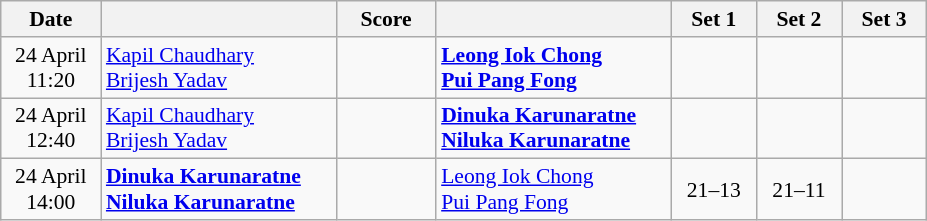<table class="wikitable" style="text-align: center; font-size:90% ">
<tr>
<th width="60">Date</th>
<th align="right" width="150"></th>
<th width="60">Score</th>
<th align="left" width="150"></th>
<th width="50">Set 1</th>
<th width="50">Set 2</th>
<th width="50">Set 3</th>
</tr>
<tr>
<td>24 April 11:20</td>
<td align="left"> <a href='#'>Kapil Chaudhary</a> <br>  <a href='#'>Brijesh Yadav</a></td>
<td align="center"></td>
<td align="left"><strong> <a href='#'>Leong Iok Chong</a> <br>  <a href='#'>Pui Pang Fong</a></strong></td>
<td></td>
<td></td>
<td></td>
</tr>
<tr>
<td>24 April 12:40</td>
<td align="left"> <a href='#'>Kapil Chaudhary</a> <br>  <a href='#'>Brijesh Yadav</a></td>
<td align="center"></td>
<td align="left"><strong> <a href='#'>Dinuka Karunaratne</a> <br>  <a href='#'>Niluka Karunaratne</a></strong></td>
<td></td>
<td></td>
<td></td>
</tr>
<tr>
<td>24 April 14:00</td>
<td align="left"><strong> <a href='#'>Dinuka Karunaratne</a> <br>  <a href='#'>Niluka Karunaratne</a></strong></td>
<td align="center"></td>
<td align="left"> <a href='#'>Leong Iok Chong</a> <br>  <a href='#'>Pui Pang Fong</a></td>
<td>21–13</td>
<td>21–11</td>
<td></td>
</tr>
</table>
